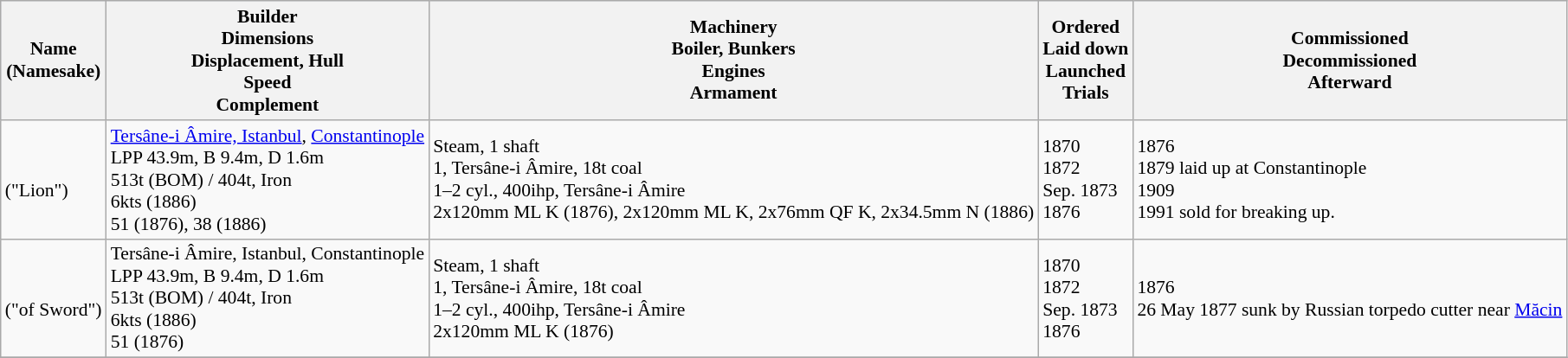<table class="wikitable" style="font-size:90%;">
<tr bgcolor="#e6e9ff">
<th>Name<br>(Namesake)</th>
<th>Builder<br>Dimensions<br>Displacement, Hull<br>Speed<br>Complement</th>
<th>Machinery<br>Boiler, Bunkers<br>Engines<br>Armament</th>
<th>Ordered<br>Laid down<br>Launched<br>Trials</th>
<th>Commissioned<br>Decommissioned<br>Afterward</th>
</tr>
<tr ---->
<td><br>("Lion")</td>
<td> <a href='#'>Tersâne-i Âmire, Istanbul</a>, <a href='#'>Constantinople</a><br>LPP 43.9m, B 9.4m, D 1.6m<br>513t (BOM) / 404t, Iron<br>6kts (1886)<br>51 (1876), 38 (1886)</td>
<td>Steam, 1 shaft<br>1, Tersâne-i Âmire, 18t coal<br>1–2 cyl., 400ihp, Tersâne-i Âmire<br>2x120mm ML K (1876), 2x120mm ML K, 2x76mm QF K, 2x34.5mm N (1886)</td>
<td>1870<br>1872<br>Sep. 1873<br>1876</td>
<td>1876<br>1879 laid up at Constantinople<br>1909<br>1991 sold for breaking up.</td>
</tr>
<tr ---->
<td><br>("of Sword")</td>
<td> Tersâne-i Âmire, Istanbul, Constantinople<br>LPP 43.9m, B 9.4m, D 1.6m<br>513t (BOM) / 404t, Iron<br>6kts (1886)<br>51 (1876)</td>
<td>Steam, 1 shaft<br>1, Tersâne-i Âmire, 18t coal<br>1–2 cyl., 400ihp, Tersâne-i Âmire<br>2x120mm ML K (1876)</td>
<td>1870<br>1872<br>Sep. 1873<br>1876</td>
<td>1876<br>26 May 1877 sunk by Russian torpedo cutter near <a href='#'>Măcin</a></td>
</tr>
<tr ---->
</tr>
</table>
